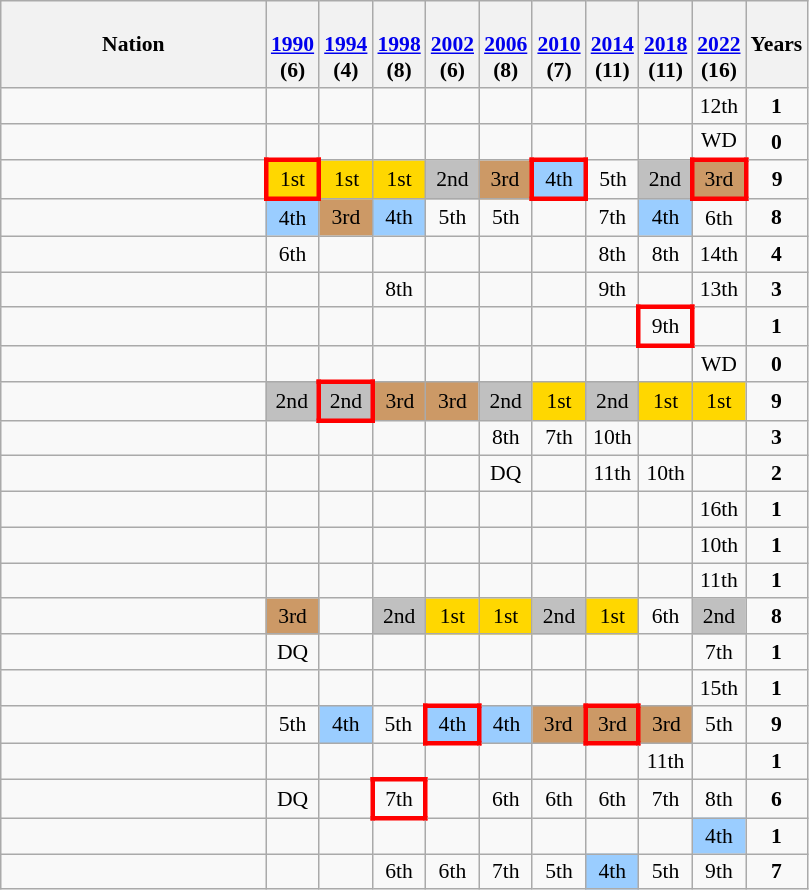<table class="wikitable" style="text-align:center; font-size:90%">
<tr>
<th width=170>Nation</th>
<th><br><a href='#'>1990</a><br>(6)</th>
<th><br><a href='#'>1994</a><br>(4)</th>
<th><br><a href='#'>1998</a><br>(8)</th>
<th><br><a href='#'>2002</a><br>(6)</th>
<th><br><a href='#'>2006</a><br>(8)</th>
<th><br><a href='#'>2010</a><br>(7)</th>
<th><br><a href='#'>2014</a><br>(11)</th>
<th><br><a href='#'>2018</a><br>(11)</th>
<th><br><a href='#'>2022</a><br>(16)</th>
<th>Years</th>
</tr>
<tr>
<td align=left></td>
<td></td>
<td></td>
<td></td>
<td></td>
<td></td>
<td></td>
<td></td>
<td></td>
<td>12th</td>
<td><strong>1</strong></td>
</tr>
<tr>
<td align=left></td>
<td></td>
<td></td>
<td></td>
<td></td>
<td></td>
<td></td>
<td></td>
<td></td>
<td>WD</td>
<td><strong>0</strong></td>
</tr>
<tr>
<td align=left></td>
<td style="border: 3px solid red" bgcolor=gold>1st</td>
<td bgcolor=gold>1st</td>
<td bgcolor=gold>1st</td>
<td bgcolor=silver>2nd</td>
<td bgcolor=#cc9966>3rd</td>
<td style="border: 3px solid red" bgcolor=#9acdff>4th</td>
<td>5th</td>
<td bgcolor=silver>2nd</td>
<td style="border: 3px solid red" bgcolor=#cc9966>3rd</td>
<td><strong>9</strong></td>
</tr>
<tr>
<td align=left></td>
<td bgcolor=#9acdff>4th</td>
<td bgcolor=#cc9966>3rd</td>
<td bgcolor=#9acdff>4th</td>
<td>5th</td>
<td>5th</td>
<td></td>
<td>7th</td>
<td bgcolor=#9acdff>4th</td>
<td>6th</td>
<td><strong>8</strong></td>
</tr>
<tr>
<td align=left></td>
<td>6th</td>
<td></td>
<td></td>
<td></td>
<td></td>
<td></td>
<td>8th</td>
<td>8th</td>
<td>14th</td>
<td><strong>4</strong></td>
</tr>
<tr>
<td align=left></td>
<td></td>
<td></td>
<td>8th</td>
<td></td>
<td></td>
<td></td>
<td>9th</td>
<td></td>
<td>13th</td>
<td><strong>3</strong></td>
</tr>
<tr>
<td align=left></td>
<td></td>
<td></td>
<td></td>
<td></td>
<td></td>
<td></td>
<td></td>
<td style="border: 3px solid red">9th</td>
<td></td>
<td><strong>1</strong></td>
</tr>
<tr>
<td align=left></td>
<td></td>
<td></td>
<td></td>
<td></td>
<td></td>
<td></td>
<td></td>
<td></td>
<td>WD</td>
<td><strong>0</strong></td>
</tr>
<tr>
<td align=left></td>
<td bgcolor=silver>2nd</td>
<td style="border: 3px solid red" bgcolor=silver>2nd</td>
<td bgcolor=#cc9966>3rd</td>
<td bgcolor=#cc9966>3rd</td>
<td bgcolor=silver>2nd</td>
<td bgcolor=gold>1st</td>
<td bgcolor=silver>2nd</td>
<td bgcolor=gold>1st</td>
<td bgcolor=gold>1st</td>
<td><strong>9</strong></td>
</tr>
<tr>
<td align=left></td>
<td></td>
<td></td>
<td></td>
<td></td>
<td>8th</td>
<td>7th</td>
<td>10th</td>
<td></td>
<td></td>
<td><strong>3</strong></td>
</tr>
<tr>
<td align=left></td>
<td></td>
<td></td>
<td></td>
<td></td>
<td>DQ</td>
<td></td>
<td>11th</td>
<td>10th</td>
<td></td>
<td><strong>2</strong></td>
</tr>
<tr>
<td align=left></td>
<td></td>
<td></td>
<td></td>
<td></td>
<td></td>
<td></td>
<td></td>
<td></td>
<td>16th</td>
<td><strong>1</strong></td>
</tr>
<tr>
<td align=left></td>
<td></td>
<td></td>
<td></td>
<td></td>
<td></td>
<td></td>
<td></td>
<td></td>
<td>10th</td>
<td><strong>1</strong></td>
</tr>
<tr>
<td align=left></td>
<td></td>
<td></td>
<td></td>
<td></td>
<td></td>
<td></td>
<td></td>
<td></td>
<td>11th</td>
<td><strong>1</strong></td>
</tr>
<tr>
<td align=left></td>
<td bgcolor=#cc9966>3rd</td>
<td></td>
<td bgcolor=silver>2nd</td>
<td bgcolor=gold>1st</td>
<td bgcolor=gold>1st</td>
<td bgcolor=silver>2nd</td>
<td bgcolor=gold>1st</td>
<td>6th</td>
<td bgcolor=silver>2nd</td>
<td><strong>8</strong></td>
</tr>
<tr>
<td align=left></td>
<td>DQ</td>
<td></td>
<td></td>
<td></td>
<td></td>
<td></td>
<td></td>
<td></td>
<td>7th</td>
<td><strong>1</strong></td>
</tr>
<tr>
<td align=left></td>
<td></td>
<td></td>
<td></td>
<td></td>
<td></td>
<td></td>
<td></td>
<td></td>
<td>15th</td>
<td><strong>1</strong></td>
</tr>
<tr>
<td align=left></td>
<td>5th</td>
<td bgcolor=#9acdff>4th</td>
<td>5th</td>
<td style="border: 3px solid red" bgcolor=#9acdff>4th</td>
<td bgcolor=#9acdff>4th</td>
<td bgcolor=#cc9966>3rd</td>
<td style="border: 3px solid red" bgcolor=#cc9966>3rd</td>
<td bgcolor=#cc9966>3rd</td>
<td>5th</td>
<td><strong>9</strong></td>
</tr>
<tr>
<td align=left></td>
<td></td>
<td></td>
<td></td>
<td></td>
<td></td>
<td></td>
<td></td>
<td>11th</td>
<td></td>
<td><strong>1</strong></td>
</tr>
<tr>
<td align=left></td>
<td>DQ</td>
<td></td>
<td style="border: 3px solid red">7th</td>
<td></td>
<td>6th</td>
<td>6th</td>
<td>6th</td>
<td>7th</td>
<td>8th</td>
<td><strong>6</strong></td>
</tr>
<tr>
<td align=left></td>
<td></td>
<td></td>
<td></td>
<td></td>
<td></td>
<td></td>
<td></td>
<td></td>
<td bgcolor=#9acdff>4th</td>
<td><strong>1</strong></td>
</tr>
<tr>
<td align=left></td>
<td></td>
<td></td>
<td>6th</td>
<td>6th</td>
<td>7th</td>
<td>5th</td>
<td bgcolor=#9acdff>4th</td>
<td>5th</td>
<td>9th</td>
<td><strong>7</strong></td>
</tr>
</table>
